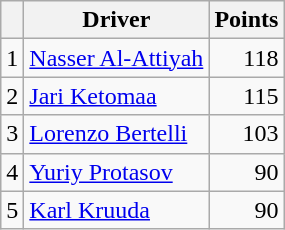<table class="wikitable">
<tr>
<th></th>
<th>Driver</th>
<th>Points</th>
</tr>
<tr>
<td>1</td>
<td> <a href='#'>Nasser Al-Attiyah</a></td>
<td align="right">118</td>
</tr>
<tr>
<td>2</td>
<td> <a href='#'>Jari Ketomaa</a></td>
<td align="right">115</td>
</tr>
<tr>
<td>3</td>
<td> <a href='#'>Lorenzo Bertelli</a></td>
<td align="right">103</td>
</tr>
<tr>
<td>4</td>
<td> <a href='#'>Yuriy Protasov</a></td>
<td align="right">90</td>
</tr>
<tr>
<td>5</td>
<td> <a href='#'>Karl Kruuda</a></td>
<td align="right">90</td>
</tr>
</table>
